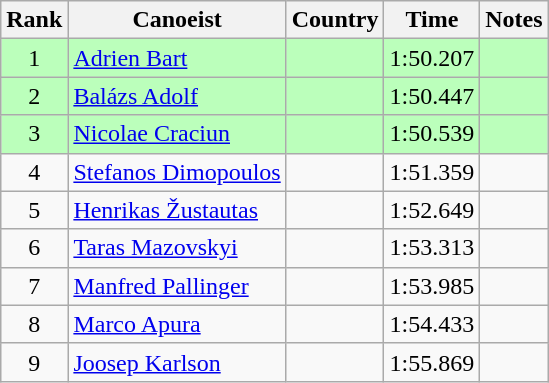<table class="wikitable" style="text-align:center">
<tr>
<th>Rank</th>
<th>Canoeist</th>
<th>Country</th>
<th>Time</th>
<th>Notes</th>
</tr>
<tr bgcolor=bbffbb>
<td>1</td>
<td align=left><a href='#'>Adrien Bart</a></td>
<td align=left></td>
<td>1:50.207</td>
<td></td>
</tr>
<tr bgcolor=bbffbb>
<td>2</td>
<td align=left><a href='#'>Balázs Adolf</a></td>
<td align=left></td>
<td>1:50.447</td>
<td></td>
</tr>
<tr bgcolor=bbffbb>
<td>3</td>
<td align=left><a href='#'>Nicolae Craciun</a></td>
<td align=left></td>
<td>1:50.539</td>
<td></td>
</tr>
<tr>
<td>4</td>
<td align=left><a href='#'>Stefanos Dimopoulos</a></td>
<td align=left></td>
<td>1:51.359</td>
<td></td>
</tr>
<tr>
<td>5</td>
<td align=left><a href='#'>Henrikas Žustautas</a></td>
<td align=left></td>
<td>1:52.649</td>
<td></td>
</tr>
<tr>
<td>6</td>
<td align=left><a href='#'>Taras Mazovskyi</a></td>
<td align=left></td>
<td>1:53.313</td>
<td></td>
</tr>
<tr>
<td>7</td>
<td align=left><a href='#'>Manfred Pallinger</a></td>
<td align=left></td>
<td>1:53.985</td>
<td></td>
</tr>
<tr>
<td>8</td>
<td align=left><a href='#'>Marco Apura</a></td>
<td align=left></td>
<td>1:54.433</td>
<td></td>
</tr>
<tr>
<td>9</td>
<td align=left><a href='#'>Joosep Karlson</a></td>
<td align=left></td>
<td>1:55.869</td>
<td></td>
</tr>
</table>
